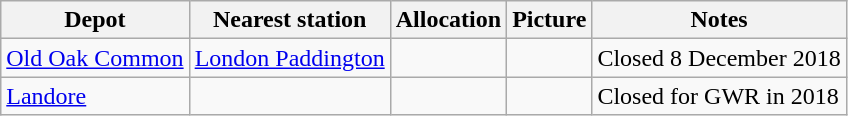<table class="wikitable">
<tr>
<th>Depot</th>
<th>Nearest station</th>
<th>Allocation</th>
<th>Picture</th>
<th>Notes</th>
</tr>
<tr>
<td><a href='#'>Old Oak Common</a></td>
<td><a href='#'>London Paddington</a></td>
<td></td>
<td></td>
<td>Closed 8 December 2018</td>
</tr>
<tr>
<td><a href='#'>Landore</a></td>
<td></td>
<td></td>
<td></td>
<td>Closed for GWR in 2018</td>
</tr>
</table>
